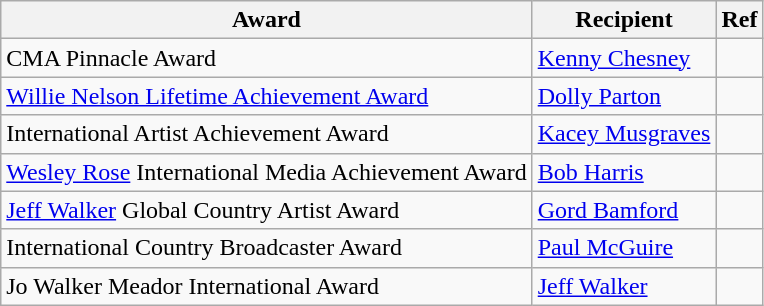<table class="wikitable">
<tr>
<th>Award</th>
<th>Recipient</th>
<th>Ref</th>
</tr>
<tr>
<td>CMA Pinnacle Award</td>
<td><a href='#'>Kenny Chesney</a></td>
<td></td>
</tr>
<tr>
<td><a href='#'>Willie Nelson Lifetime Achievement Award</a></td>
<td><a href='#'>Dolly Parton</a></td>
<td></td>
</tr>
<tr>
<td>International Artist Achievement Award</td>
<td><a href='#'>Kacey Musgraves</a></td>
<td></td>
</tr>
<tr>
<td><a href='#'>Wesley Rose</a> International Media Achievement Award</td>
<td><a href='#'>Bob Harris</a></td>
<td></td>
</tr>
<tr>
<td><a href='#'>Jeff Walker</a> Global Country Artist Award</td>
<td><a href='#'>Gord Bamford</a></td>
<td></td>
</tr>
<tr>
<td>International Country Broadcaster Award</td>
<td><a href='#'>Paul McGuire</a></td>
<td></td>
</tr>
<tr>
<td>Jo Walker Meador International Award</td>
<td><a href='#'>Jeff Walker</a></td>
<td></td>
</tr>
</table>
